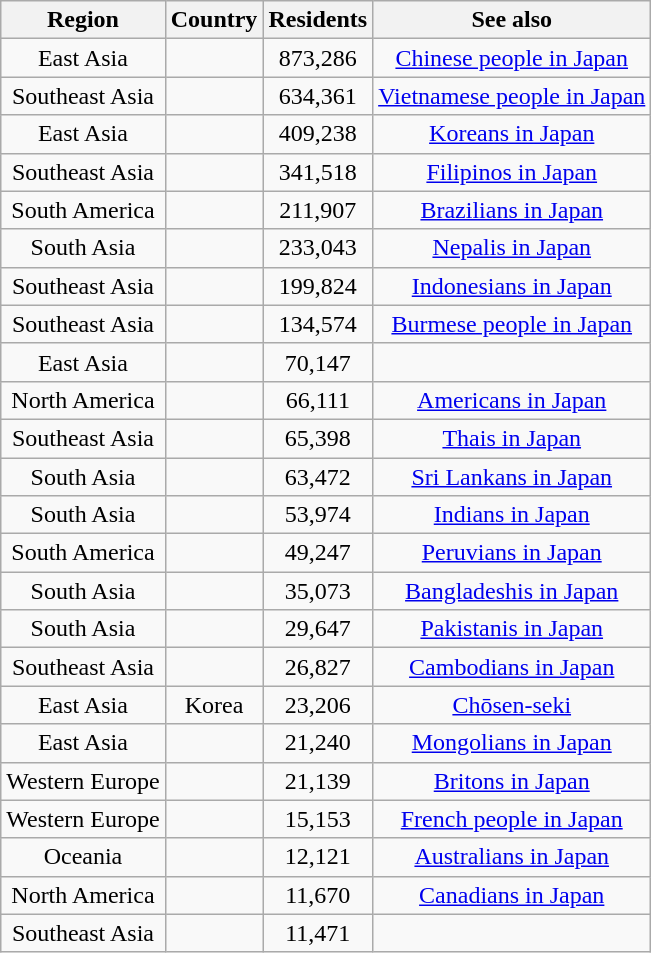<table class="wikitable sortable mw-collapsible" style="text-align: center;">
<tr>
<th>Region</th>
<th rowspan="1">Country</th>
<th rowspan="1">Residents</th>
<th>See also</th>
</tr>
<tr>
<td>East Asia</td>
<td></td>
<td>873,286</td>
<td><a href='#'>Chinese people in Japan</a></td>
</tr>
<tr>
<td>Southeast Asia</td>
<td></td>
<td>634,361</td>
<td><a href='#'>Vietnamese people in Japan</a></td>
</tr>
<tr>
<td>East Asia</td>
<td></td>
<td>409,238</td>
<td><a href='#'>Koreans in Japan</a></td>
</tr>
<tr>
<td>Southeast Asia</td>
<td></td>
<td>341,518</td>
<td><a href='#'>Filipinos in Japan</a></td>
</tr>
<tr>
<td>South America</td>
<td></td>
<td>211,907</td>
<td><a href='#'>Brazilians in Japan</a></td>
</tr>
<tr>
<td>South Asia</td>
<td></td>
<td>233,043</td>
<td><a href='#'>Nepalis in Japan</a></td>
</tr>
<tr>
<td>Southeast Asia</td>
<td></td>
<td>199,824</td>
<td><a href='#'>Indonesians in Japan</a></td>
</tr>
<tr>
<td>Southeast Asia</td>
<td></td>
<td>134,574</td>
<td><a href='#'>Burmese people in Japan</a></td>
</tr>
<tr>
<td>East Asia</td>
<td></td>
<td>70,147</td>
<td></td>
</tr>
<tr>
<td>North America</td>
<td></td>
<td>66,111</td>
<td><a href='#'>Americans in Japan</a></td>
</tr>
<tr>
<td>Southeast Asia</td>
<td></td>
<td>65,398</td>
<td><a href='#'>Thais in Japan</a></td>
</tr>
<tr>
<td>South Asia</td>
<td></td>
<td>63,472</td>
<td><a href='#'>Sri Lankans in Japan</a></td>
</tr>
<tr>
<td>South Asia</td>
<td></td>
<td>53,974</td>
<td><a href='#'>Indians in Japan</a></td>
</tr>
<tr>
<td>South America</td>
<td></td>
<td>49,247</td>
<td><a href='#'>Peruvians in Japan</a></td>
</tr>
<tr>
<td>South Asia</td>
<td></td>
<td>35,073</td>
<td><a href='#'>Bangladeshis in Japan</a></td>
</tr>
<tr>
<td>South Asia</td>
<td></td>
<td>29,647</td>
<td><a href='#'>Pakistanis in Japan</a></td>
</tr>
<tr>
<td>Southeast Asia</td>
<td></td>
<td>26,827</td>
<td><a href='#'>Cambodians in Japan</a></td>
</tr>
<tr>
<td>East Asia</td>
<td>Korea</td>
<td>23,206</td>
<td><a href='#'>Chōsen-seki</a></td>
</tr>
<tr>
<td>East Asia</td>
<td></td>
<td>21,240</td>
<td><a href='#'>Mongolians in Japan</a></td>
</tr>
<tr>
<td>Western Europe</td>
<td></td>
<td>21,139</td>
<td><a href='#'>Britons in Japan</a></td>
</tr>
<tr>
<td>Western Europe</td>
<td></td>
<td>15,153</td>
<td><a href='#'>French people in Japan</a></td>
</tr>
<tr>
<td>Oceania</td>
<td></td>
<td>12,121</td>
<td><a href='#'>Australians in Japan</a></td>
</tr>
<tr>
<td>North America</td>
<td></td>
<td>11,670</td>
<td><a href='#'>Canadians in Japan</a></td>
</tr>
<tr>
<td>Southeast Asia</td>
<td></td>
<td>11,471</td>
<td></td>
</tr>
</table>
